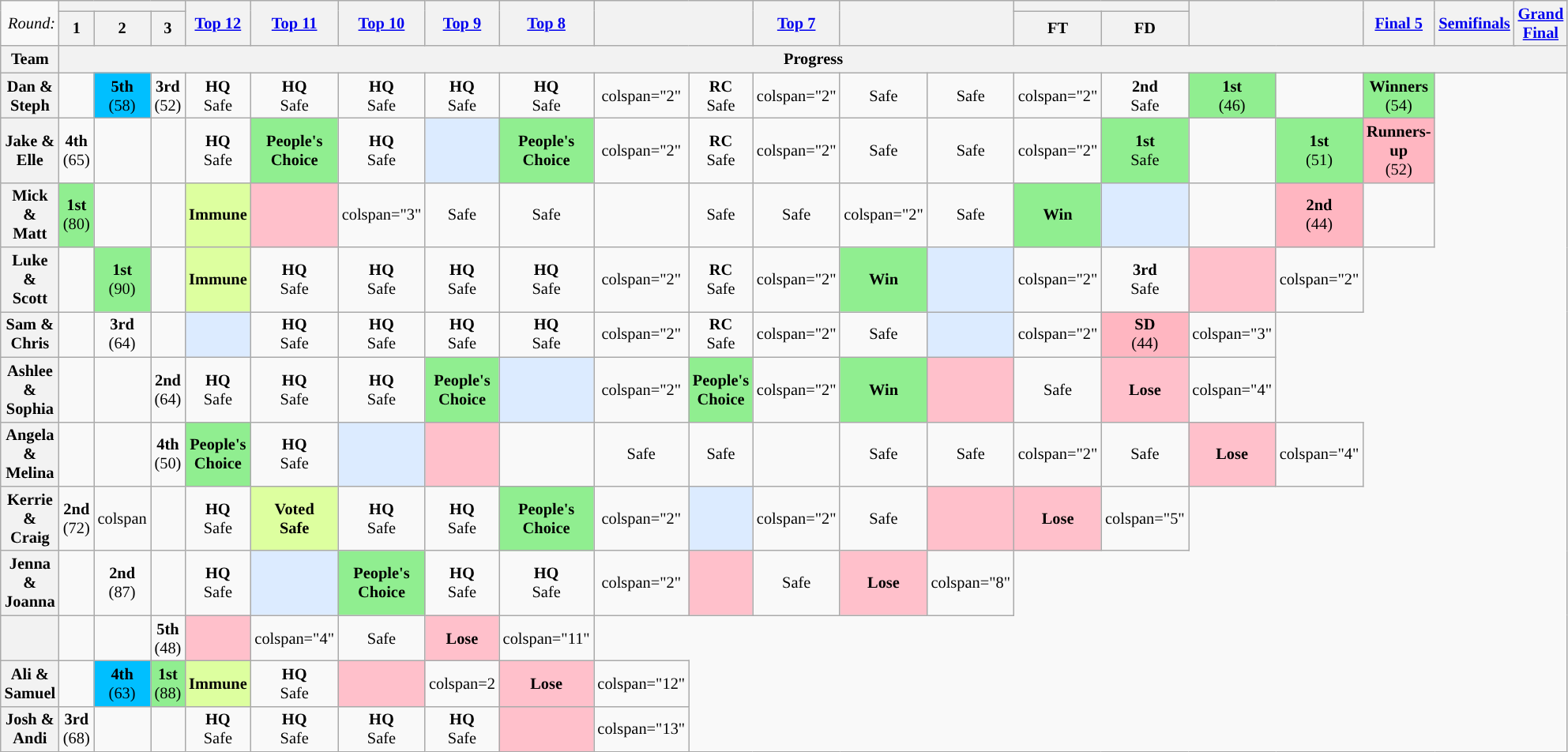<table class="wikitable" style="width:100%; text-align:center; font-size:85%; line-height:16px;">
<tr>
<td style="text-align:right;" rowspan="2"><em>Round:</em></td>
<th colspan="3"></th>
<th rowspan="2"><a href='#'>Top 12</a></th>
<th rowspan="2"><a href='#'>Top 11</a></th>
<th rowspan="2"><a href='#'>Top 10</a></th>
<th rowspan="2"><a href='#'>Top 9</a></th>
<th rowspan="2"><a href='#'>Top 8</a></th>
<th rowspan="2" colspan="2"><a href='#'></a></th>
<th rowspan="2"><a href='#'>Top 7</a></th>
<th rowspan="2" colspan="2"><a href='#'></a></th>
<th colspan="2"><a href='#'></a></th>
<th rowspan="2" colspan="2"><a href='#'></a></th>
<th rowspan="2"><a href='#'>Final 5</a></th>
<th rowspan="2" colspan="2"><a href='#'>Semifinals</a></th>
<th rowspan="2"><a href='#'>Grand Final</a></th>
</tr>
<tr>
<th>1</th>
<th>2</th>
<th>3</th>
<th>FT</th>
<th>FD</th>
</tr>
<tr>
<th>Team</th>
<th colspan="22">Progress</th>
</tr>
<tr>
<th>Dan & Steph</th>
<td></td>
<td style="background:deepskyblue;"><strong>5th</strong><br>(58)</td>
<td><strong>3rd</strong><br>(52)</td>
<td><strong>HQ</strong><br>Safe</td>
<td><strong>HQ</strong><br>Safe</td>
<td><strong>HQ</strong><br>Safe</td>
<td><strong>HQ</strong><br>Safe</td>
<td><strong>HQ</strong><br>Safe</td>
<td>colspan="2" </td>
<td><strong>RC</strong><br>Safe</td>
<td>colspan="2" </td>
<td>Safe</td>
<td>Safe</td>
<td>colspan="2" </td>
<td><strong>2nd</strong><br>Safe</td>
<td style="background:lightgreen;"><strong>1st</strong><br>(46)</td>
<td></td>
<td style="background:lightgreen;"><strong>Winners</strong><br>(54)</td>
</tr>
<tr>
<th>Jake & Elle</th>
<td><strong>4th</strong><br>(65)</td>
<td></td>
<td></td>
<td><strong>HQ</strong><br>Safe</td>
<td style="background:lightgreen;"><strong>People's<br>Choice</strong></td>
<td><strong>HQ</strong><br>Safe</td>
<td style="background:#DCEBFF"></td>
<td style="background:lightgreen;"><strong>People's<br>Choice</strong></td>
<td>colspan="2" </td>
<td><strong>RC</strong><br>Safe</td>
<td>colspan="2" </td>
<td>Safe</td>
<td>Safe</td>
<td>colspan="2" </td>
<td bgcolor=lightgreen><strong>1st</strong><br> Safe</td>
<td></td>
<td style="background:lightgreen;"><strong>1st</strong><br>(51)</td>
<td style="background:lightpink;"><strong>Runners-up</strong><br>(52)</td>
</tr>
<tr>
<th>Mick & Matt</th>
<td style="background:lightgreen;"><strong>1st</strong><br>(80)</td>
<td></td>
<td></td>
<td bgcolor="DDFF9F"><strong>Immune</strong></td>
<td style="background:pink;"></td>
<td>colspan="3" </td>
<td>Safe</td>
<td>Safe</td>
<td></td>
<td>Safe</td>
<td>Safe</td>
<td>colspan="2" </td>
<td>Safe</td>
<td style="background:lightgreen;"><strong>Win</strong></td>
<td style="background:#DCEBFF"></td>
<td></td>
<td style="background:lightpink;"><strong>2nd</strong><br>(44)</td>
<td></td>
</tr>
<tr>
<th>Luke & Scott</th>
<td></td>
<td style="background:lightgreen;"><strong>1st</strong><br>(90)</td>
<td></td>
<td bgcolor="DDFF9F"><strong>Immune</strong></td>
<td><strong>HQ</strong><br>Safe</td>
<td><strong>HQ</strong><br>Safe</td>
<td><strong>HQ</strong><br>Safe</td>
<td><strong>HQ</strong><br>Safe</td>
<td>colspan="2" </td>
<td><strong>RC</strong><br>Safe</td>
<td>colspan="2" </td>
<td style="background:lightgreen;"><strong>Win</strong></td>
<td style="background:#DCEBFF"></td>
<td>colspan="2" </td>
<td><strong>3rd</strong><br>Safe</td>
<td style="background:pink;"></td>
<td>colspan="2" </td>
</tr>
<tr>
<th>Sam & Chris</th>
<td></td>
<td><strong>3rd</strong><br>(64)</td>
<td></td>
<td style="background:#DCEBFF"></td>
<td><strong>HQ</strong><br>Safe</td>
<td><strong>HQ</strong><br>Safe</td>
<td><strong>HQ</strong><br>Safe</td>
<td><strong>HQ</strong><br>Safe</td>
<td>colspan="2" </td>
<td><strong>RC</strong><br>Safe</td>
<td>colspan="2" </td>
<td>Safe</td>
<td style="background:#DCEBFF"></td>
<td>colspan="2" </td>
<td style="background:lightpink;"><strong>SD</strong><br>(44)</td>
<td>colspan="3" </td>
</tr>
<tr>
<th>Ashlee & Sophia</th>
<td></td>
<td></td>
<td><strong>2nd</strong><br>(64)</td>
<td><strong>HQ</strong><br>Safe</td>
<td><strong>HQ</strong><br>Safe</td>
<td><strong>HQ</strong><br>Safe</td>
<td style="background:lightgreen;"><strong>People's<br>Choice</strong></td>
<td style="background:#DCEBFF"></td>
<td>colspan="2" </td>
<td style="background:lightgreen;"><strong>People's<br>Choice</strong></td>
<td>colspan="2" </td>
<td style="background:lightgreen;"><strong>Win</strong></td>
<td style="background:pink;"></td>
<td>Safe</td>
<td style="background:pink;"><strong>Lose</strong></td>
<td>colspan="4" </td>
</tr>
<tr>
<th>Angela & Melina</th>
<td></td>
<td></td>
<td><strong>4th</strong><br>(50)</td>
<td style="background:lightgreen;"><strong>People's<br>Choice</strong></td>
<td><strong>HQ</strong><br>Safe</td>
<td style="background:#DCEBFF"></td>
<td style="background:pink;"></td>
<td></td>
<td>Safe</td>
<td>Safe</td>
<td></td>
<td>Safe</td>
<td>Safe</td>
<td>colspan="2" </td>
<td>Safe</td>
<td style="background:pink;"><strong>Lose</strong></td>
<td>colspan="4" </td>
</tr>
<tr>
<th>Kerrie & Craig</th>
<td><strong>2nd</strong><br>(72)</td>
<td>colspan </td>
<td></td>
<td><strong>HQ</strong><br>Safe</td>
<td style="background:#DDFF9F;"><strong>Voted<br>Safe</strong></td>
<td><strong>HQ</strong><br>Safe</td>
<td><strong>HQ</strong><br>Safe</td>
<td style="background:lightgreen;"><strong>People's<br>Choice</strong></td>
<td>colspan="2" </td>
<td style="background:#DCEBFF"></td>
<td>colspan="2" </td>
<td>Safe</td>
<td style="background:pink;"></td>
<td style="background:pink;"><strong>Lose</strong></td>
<td>colspan="5" </td>
</tr>
<tr>
<th>Jenna & Joanna</th>
<td></td>
<td><strong>2nd</strong><br>(87)</td>
<td></td>
<td><strong>HQ</strong><br>Safe</td>
<td style="background:#DCEBFF"></td>
<td style="background:lightgreen;"><strong>People's<br>Choice</strong></td>
<td><strong>HQ</strong><br>Safe</td>
<td><strong>HQ</strong><br>Safe</td>
<td>colspan="2" </td>
<td style="background:pink;"></td>
<td>Safe</td>
<td style="background:pink;"><strong>Lose</strong></td>
<td>colspan="8" </td>
</tr>
<tr>
<th></th>
<td></td>
<td></td>
<td><strong>5th</strong><br>(48)</td>
<td style="background:pink;"></td>
<td>colspan="4" </td>
<td>Safe</td>
<td style="background:pink;"><strong>Lose</strong></td>
<td>colspan="11" </td>
</tr>
<tr>
<th>Ali & Samuel</th>
<td></td>
<td style="background:deepskyblue;"><strong>4th</strong><br>(63)</td>
<td style="background:lightgreen;"><strong>1st</strong><br>(88)</td>
<td bgcolor="DDFF9F"><strong>Immune</strong></td>
<td><strong>HQ</strong><br>Safe</td>
<td style="background:pink;"></td>
<td>colspan=2 </td>
<td style="background:pink;"><strong>Lose</strong></td>
<td>colspan="12" </td>
</tr>
<tr>
<th>Josh & Andi</th>
<td><strong>3rd</strong><br>(68)</td>
<td></td>
<td></td>
<td><strong>HQ</strong><br>Safe</td>
<td><strong>HQ</strong><br>Safe</td>
<td><strong>HQ</strong><br>Safe</td>
<td><strong>HQ</strong><br>Safe</td>
<td style="background:pink;"></td>
<td>colspan="13" </td>
</tr>
</table>
